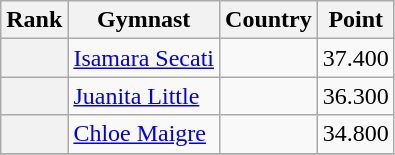<table class="wikitable sortable">
<tr>
<th>Rank</th>
<th>Gymnast</th>
<th>Country</th>
<th>Point</th>
</tr>
<tr>
<th></th>
<td><a href='#'>Isamara Secati</a></td>
<td></td>
<td>37.400</td>
</tr>
<tr>
<th></th>
<td><a href='#'>Juanita Little</a></td>
<td></td>
<td>36.300</td>
</tr>
<tr>
<th></th>
<td><a href='#'>Chloe Maigre</a></td>
<td></td>
<td>34.800</td>
</tr>
<tr>
</tr>
</table>
